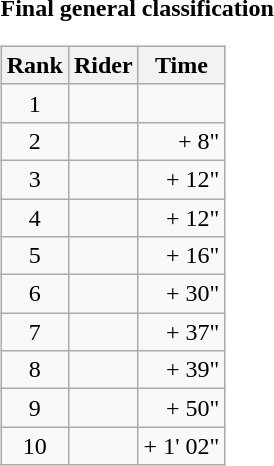<table>
<tr>
<td><strong>Final general classification</strong><br><table class="wikitable">
<tr>
<th scope="col">Rank</th>
<th scope="col">Rider</th>
<th scope="col">Time</th>
</tr>
<tr>
<td style="text-align:center;">1</td>
<td></td>
<td style="text-align:right;"></td>
</tr>
<tr>
<td style="text-align:center;">2</td>
<td></td>
<td style="text-align:right;">+ 8"</td>
</tr>
<tr>
<td style="text-align:center;">3</td>
<td></td>
<td style="text-align:right;">+ 12"</td>
</tr>
<tr>
<td style="text-align:center;">4</td>
<td></td>
<td style="text-align:right;">+ 12"</td>
</tr>
<tr>
<td style="text-align:center;">5</td>
<td></td>
<td style="text-align:right;">+ 16"</td>
</tr>
<tr>
<td style="text-align:center;">6</td>
<td></td>
<td style="text-align:right;">+ 30"</td>
</tr>
<tr>
<td style="text-align:center;">7</td>
<td></td>
<td style="text-align:right;">+ 37"</td>
</tr>
<tr>
<td style="text-align:center;">8</td>
<td></td>
<td style="text-align:right;">+ 39"</td>
</tr>
<tr>
<td style="text-align:center;">9</td>
<td></td>
<td style="text-align:right;">+ 50"</td>
</tr>
<tr>
<td style="text-align:center;">10</td>
<td></td>
<td style="text-align:right;">+ 1' 02"</td>
</tr>
</table>
</td>
</tr>
</table>
